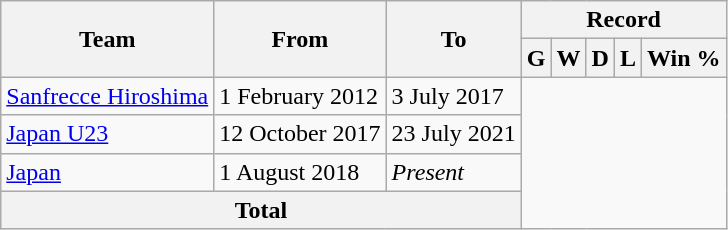<table class="wikitable" style="text-align: center">
<tr>
<th rowspan="2">Team</th>
<th rowspan="2">From</th>
<th rowspan="2">To</th>
<th colspan="5">Record</th>
</tr>
<tr>
<th>G</th>
<th>W</th>
<th>D</th>
<th>L</th>
<th>Win %</th>
</tr>
<tr>
<td align="left"><a href='#'>Sanfrecce Hiroshima</a></td>
<td align="left">1 February 2012</td>
<td align="left">3 July 2017<br></td>
</tr>
<tr>
<td align="left"><a href='#'>Japan U23</a></td>
<td align="left">12 October 2017</td>
<td align="left">23 July 2021<br></td>
</tr>
<tr>
<td align="left"><a href='#'>Japan</a></td>
<td align="left">1 August 2018</td>
<td align="left"><em>Present</em><br></td>
</tr>
<tr>
<th colspan="3">Total<br></th>
</tr>
</table>
